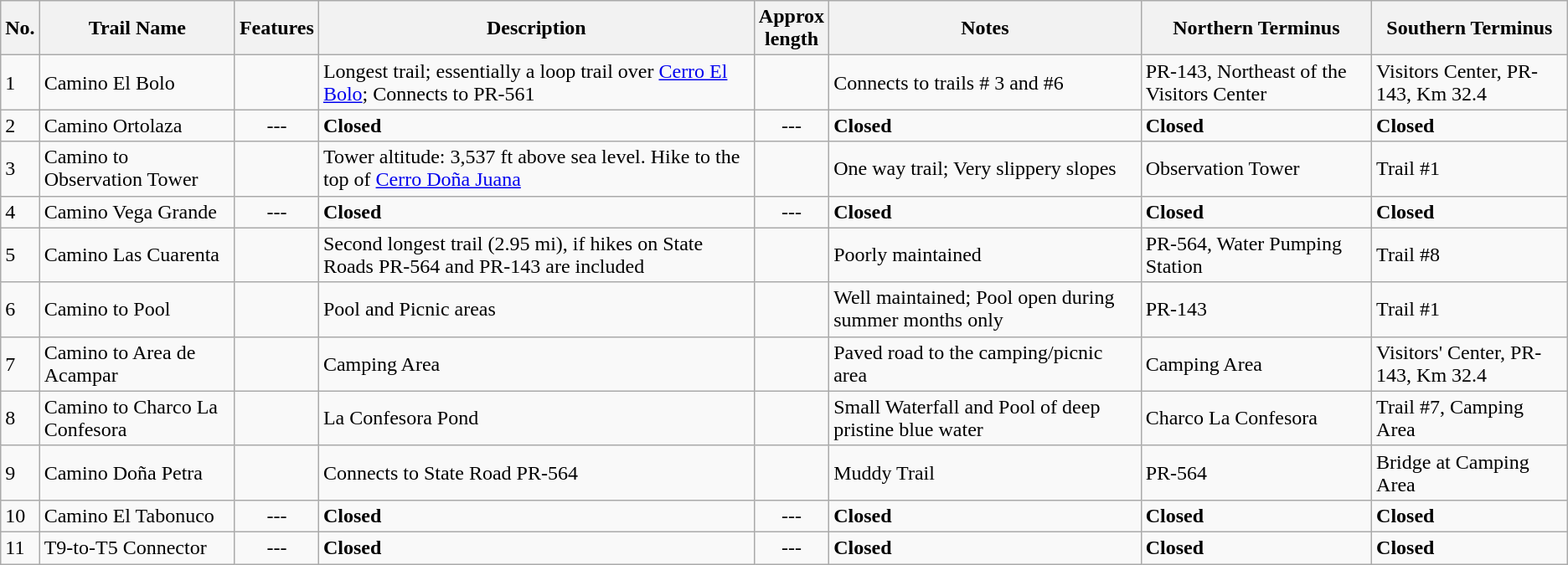<table class="wikitable sortable">
<tr ">
<th>No.</th>
<th>Trail Name</th>
<th>Features</th>
<th>Description</th>
<th>Approx<br>length</th>
<th>Notes</th>
<th>Northern Terminus</th>
<th>Southern Terminus</th>
</tr>
<tr>
<td>1</td>
<td>Camino El Bolo</td>
<td align="left"></td>
<td align="left">Longest trail; essentially a loop trail over <a href='#'>Cerro El Bolo</a>; Connects to PR-561</td>
<td align="right"></td>
<td align="left">Connects to trails # 3 and #6</td>
<td>PR-143, Northeast of the Visitors Center</td>
<td>Visitors Center, PR-143, Km 32.4</td>
</tr>
<tr>
<td>2</td>
<td>Camino Ortolaza</td>
<td style="text-align:center;">---</td>
<td align="left"><strong>Closed</strong></td>
<td style="text-align:center;">---</td>
<td align="left"><strong>Closed</strong></td>
<td><strong>Closed</strong></td>
<td><strong>Closed</strong></td>
</tr>
<tr>
<td>3</td>
<td>Camino to Observation Tower</td>
<td align="left"></td>
<td align="left">Tower altitude: 3,537 ft above sea level. Hike to the top of <a href='#'>Cerro Doña Juana</a></td>
<td align="right"></td>
<td align="left">One way trail; Very slippery slopes</td>
<td>Observation Tower</td>
<td>Trail #1</td>
</tr>
<tr>
<td>4</td>
<td>Camino Vega Grande</td>
<td style="text-align:center;">---</td>
<td align="left"><strong>Closed</strong></td>
<td style="text-align:center;">---</td>
<td align="left"><strong>Closed</strong></td>
<td><strong>Closed</strong></td>
<td><strong>Closed</strong></td>
</tr>
<tr>
<td>5</td>
<td>Camino Las Cuarenta</td>
<td align="left"></td>
<td align="left">Second longest trail (2.95 mi), if hikes on State Roads PR-564 and PR-143 are included</td>
<td align="right"></td>
<td align="left">Poorly maintained</td>
<td>PR-564, Water Pumping Station</td>
<td>Trail #8</td>
</tr>
<tr>
<td>6</td>
<td>Camino to Pool</td>
<td align="left"></td>
<td align="left">Pool and Picnic areas</td>
<td align="right"></td>
<td align="left">Well maintained; Pool open during summer months only</td>
<td>PR-143</td>
<td>Trail #1</td>
</tr>
<tr>
<td>7</td>
<td>Camino to Area de Acampar</td>
<td align="left"></td>
<td align="left">Camping Area</td>
<td align="right"></td>
<td align="left">Paved road to the camping/picnic area</td>
<td>Camping Area</td>
<td>Visitors' Center, PR-143, Km 32.4</td>
</tr>
<tr>
<td>8</td>
<td>Camino to Charco La Confesora</td>
<td align="left"></td>
<td align="left">La Confesora Pond</td>
<td align="right"></td>
<td align="left">Small Waterfall and Pool of deep pristine blue water</td>
<td>Charco La Confesora</td>
<td>Trail #7, Camping Area</td>
</tr>
<tr>
<td>9</td>
<td>Camino Doña Petra</td>
<td align="left"></td>
<td align="left">Connects to State Road PR-564</td>
<td align="right"></td>
<td align="left">Muddy Trail</td>
<td>PR-564</td>
<td>Bridge at Camping Area</td>
</tr>
<tr>
<td>10</td>
<td>Camino El Tabonuco</td>
<td style="text-align:center;">---</td>
<td align="left"><strong>Closed</strong></td>
<td style="text-align:center;">---</td>
<td align="left"><strong>Closed</strong></td>
<td><strong>Closed</strong></td>
<td><strong>Closed</strong></td>
</tr>
<tr>
<td>11</td>
<td>T9-to-T5 Connector</td>
<td style="text-align:center;">---</td>
<td align="left"><strong>Closed</strong></td>
<td style="text-align:center;">---</td>
<td align="left"><strong>Closed</strong></td>
<td><strong>Closed</strong></td>
<td><strong>Closed</strong></td>
</tr>
</table>
